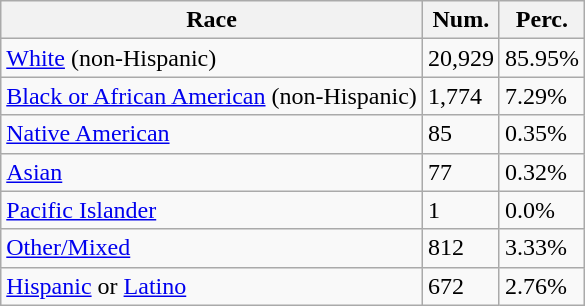<table class="wikitable">
<tr>
<th>Race</th>
<th>Num.</th>
<th>Perc.</th>
</tr>
<tr>
<td><a href='#'>White</a> (non-Hispanic)</td>
<td>20,929</td>
<td>85.95%</td>
</tr>
<tr>
<td><a href='#'>Black or African American</a> (non-Hispanic)</td>
<td>1,774</td>
<td>7.29%</td>
</tr>
<tr>
<td><a href='#'>Native American</a></td>
<td>85</td>
<td>0.35%</td>
</tr>
<tr>
<td><a href='#'>Asian</a></td>
<td>77</td>
<td>0.32%</td>
</tr>
<tr>
<td><a href='#'>Pacific Islander</a></td>
<td>1</td>
<td>0.0%</td>
</tr>
<tr>
<td><a href='#'>Other/Mixed</a></td>
<td>812</td>
<td>3.33%</td>
</tr>
<tr>
<td><a href='#'>Hispanic</a> or <a href='#'>Latino</a></td>
<td>672</td>
<td>2.76%</td>
</tr>
</table>
